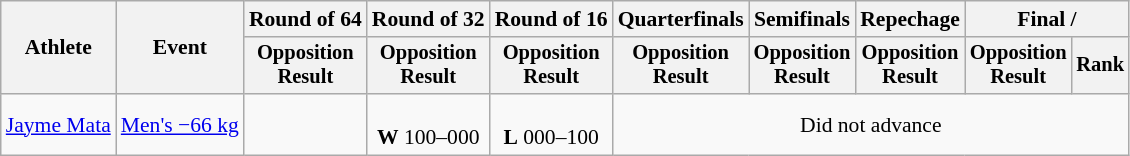<table class="wikitable" style="font-size:90%">
<tr>
<th rowspan="2">Athlete</th>
<th rowspan="2">Event</th>
<th>Round of 64</th>
<th>Round of 32</th>
<th>Round of 16</th>
<th>Quarterfinals</th>
<th>Semifinals</th>
<th>Repechage</th>
<th colspan=2>Final / </th>
</tr>
<tr style="font-size:95%">
<th>Opposition<br>Result</th>
<th>Opposition<br>Result</th>
<th>Opposition<br>Result</th>
<th>Opposition<br>Result</th>
<th>Opposition<br>Result</th>
<th>Opposition<br>Result</th>
<th>Opposition<br>Result</th>
<th>Rank</th>
</tr>
<tr align=center>
<td align=left><a href='#'>Jayme Mata</a></td>
<td align=left><a href='#'>Men's −66 kg</a></td>
<td></td>
<td><br><strong>W</strong> 100–000</td>
<td><br><strong>L</strong> 000–100</td>
<td colspan=5>Did not advance</td>
</tr>
</table>
